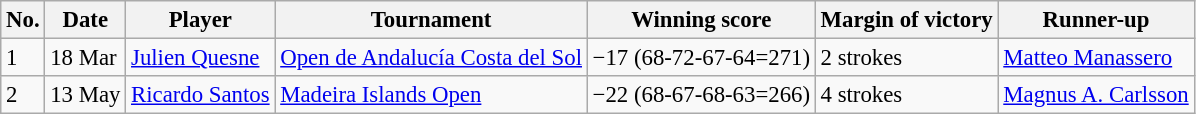<table class="wikitable" style="font-size:95%;">
<tr>
<th>No.</th>
<th>Date</th>
<th>Player</th>
<th>Tournament</th>
<th>Winning score</th>
<th>Margin of victory</th>
<th>Runner-up</th>
</tr>
<tr>
<td>1</td>
<td>18 Mar</td>
<td> <a href='#'>Julien Quesne</a></td>
<td><a href='#'>Open de Andalucía Costa del Sol</a></td>
<td>−17 (68-72-67-64=271)</td>
<td>2 strokes</td>
<td> <a href='#'>Matteo Manassero</a></td>
</tr>
<tr>
<td>2</td>
<td>13 May</td>
<td> <a href='#'>Ricardo Santos</a></td>
<td><a href='#'>Madeira Islands Open</a></td>
<td>−22 (68-67-68-63=266)</td>
<td>4 strokes</td>
<td> <a href='#'>Magnus A. Carlsson</a></td>
</tr>
</table>
